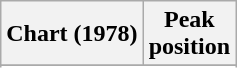<table class="wikitable sortable">
<tr>
<th>Chart (1978)</th>
<th>Peak<br>position</th>
</tr>
<tr>
</tr>
<tr>
</tr>
</table>
